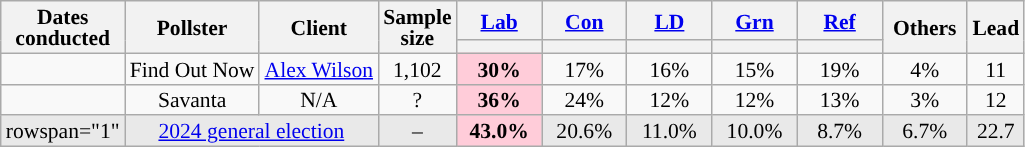<table class="wikitable sortable mw-datatable" style="text-align:center; font-size:90%; line-height:14px;">
<tr>
<th rowspan="2">Dates <br>conducted</th>
<th rowspan="2">Pollster</th>
<th rowspan="2">Client</th>
<th data-sort-type="number" rowspan="2">Sample <br>size</th>
<th class="unsortable" style="width:50px;"><a href='#'>Lab</a></th>
<th class="unsortable" style="width:50px;"><a href='#'>Con</a></th>
<th class="unsortable" style="width:50px;"><a href='#'>LD</a></th>
<th class="unsortable" style="width:50px;"><a href='#'>Grn</a></th>
<th class="unsortable" style="width:50px;"><a href='#'>Ref</a></th>
<th rowspan="2" class="unsortable" style="width:50px;">Others</th>
<th data-sort-type="number" rowspan="2">Lead</th>
</tr>
<tr>
<th data-sort-type="number" style="background:"></th>
<th data-sort-type="number" style="background:"></th>
<th data-sort-type="number" style="background:"></th>
<th data-sort-type="number" style="background:"></th>
<th data-sort-type="number" style="background:"></th>
</tr>
<tr>
<td></td>
<td>Find Out Now</td>
<td><a href='#'>Alex Wilson</a></td>
<td>1,102</td>
<td style="background:#FFCCD9;"><strong>30%</strong></td>
<td>17%</td>
<td>16%</td>
<td>15%</td>
<td>19%</td>
<td>4%</td>
<td style="background:">11</td>
</tr>
<tr>
<td></td>
<td>Savanta</td>
<td>N/A</td>
<td>?</td>
<td style="background:#FFCCD9;"><strong>36%</strong></td>
<td>24%</td>
<td>12%</td>
<td>12%</td>
<td>13%</td>
<td>3%</td>
<td style="background:">12</td>
</tr>
<tr style="background:#e9e9e9;">
<td>rowspan="1" </td>
<td colspan="2"><a href='#'>2024 general election</a></td>
<td>–</td>
<td style="background:#ffccd9;"><strong>43.0%</strong></td>
<td>20.6%</td>
<td>11.0%</td>
<td>10.0%</td>
<td>8.7%</td>
<td>6.7%</td>
<td style="background:">22.7</td>
</tr>
</table>
